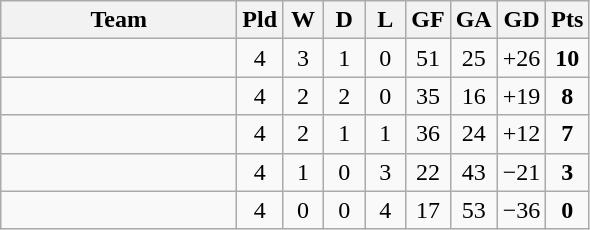<table class="wikitable" style="text-align:center;">
<tr>
<th width=150>Team</th>
<th width=20>Pld</th>
<th width=20>W</th>
<th width=20>D</th>
<th width=20>L</th>
<th width=20>GF</th>
<th width=20>GA</th>
<th width=20>GD</th>
<th width=20>Pts</th>
</tr>
<tr>
<td align="left"></td>
<td>4</td>
<td>3</td>
<td>1</td>
<td>0</td>
<td>51</td>
<td>25</td>
<td>+26</td>
<td><strong>10</strong></td>
</tr>
<tr>
<td align="left"></td>
<td>4</td>
<td>2</td>
<td>2</td>
<td>0</td>
<td>35</td>
<td>16</td>
<td>+19</td>
<td><strong>8</strong></td>
</tr>
<tr>
<td align="left"></td>
<td>4</td>
<td>2</td>
<td>1</td>
<td>1</td>
<td>36</td>
<td>24</td>
<td>+12</td>
<td><strong>7</strong></td>
</tr>
<tr>
<td align="left"></td>
<td>4</td>
<td>1</td>
<td>0</td>
<td>3</td>
<td>22</td>
<td>43</td>
<td>−21</td>
<td><strong>3</strong></td>
</tr>
<tr>
<td align="left"></td>
<td>4</td>
<td>0</td>
<td>0</td>
<td>4</td>
<td>17</td>
<td>53</td>
<td>−36</td>
<td><strong>0</strong></td>
</tr>
</table>
